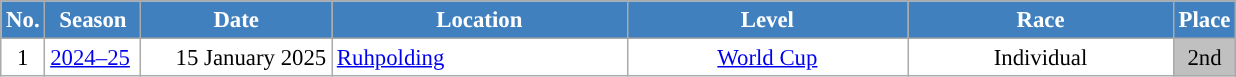<table class="wikitable sortable" style="font-size:95%; text-align:center; border:grey solid 1px; border-collapse:collapse; background:#ffffff;">
<tr style="background:#efefef;">
<th style="background-color:#4180be; color:white;">No.</th>
<th style="background-color:#4180be; color:white;">Season</th>
<th style="background-color:#4180be; color:white; width:120px;">Date</th>
<th style="background-color:#4180be; color:white; width:190px;">Location</th>
<th style="background-color:#4180be; color:white; width:180px;">Level</th>
<th style="background-color:#4180be; color:white; width:170px;">Race</th>
<th style="background-color:#4180be; color:white;">Place</th>
</tr>
<tr>
<td align=center>1</td>
<td rowspan="1" align="center"><a href='#'>2024–25</a> </td>
<td align=right>15 January 2025</td>
<td align=left> <a href='#'>Ruhpolding</a></td>
<td><a href='#'>World Cup</a></td>
<td>Individual</td>
<td align=center bgcolor="silver">2nd</td>
</tr>
</table>
